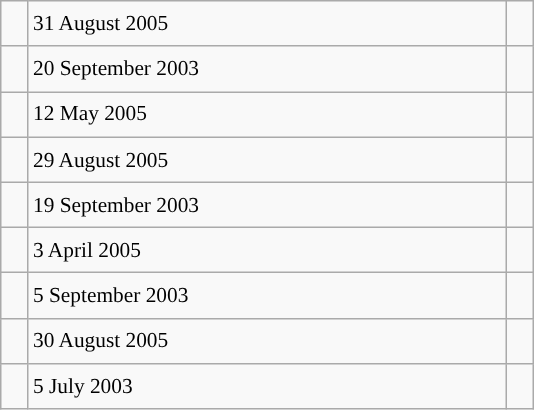<table class="wikitable" style="font-size: 89%; float: left; width: 25em; margin-right: 1em; line-height: 1.65em !important;">
<tr>
<td></td>
<td>31 August 2005</td>
<td></td>
</tr>
<tr>
<td></td>
<td>20 September 2003</td>
<td></td>
</tr>
<tr>
<td></td>
<td>12 May 2005</td>
<td></td>
</tr>
<tr>
<td></td>
<td>29 August 2005</td>
<td></td>
</tr>
<tr>
<td></td>
<td>19 September 2003</td>
<td></td>
</tr>
<tr>
<td></td>
<td>3 April 2005</td>
<td></td>
</tr>
<tr>
<td></td>
<td>5 September 2003</td>
<td></td>
</tr>
<tr>
<td></td>
<td>30 August 2005</td>
<td></td>
</tr>
<tr>
<td></td>
<td>5 July 2003</td>
<td></td>
</tr>
</table>
